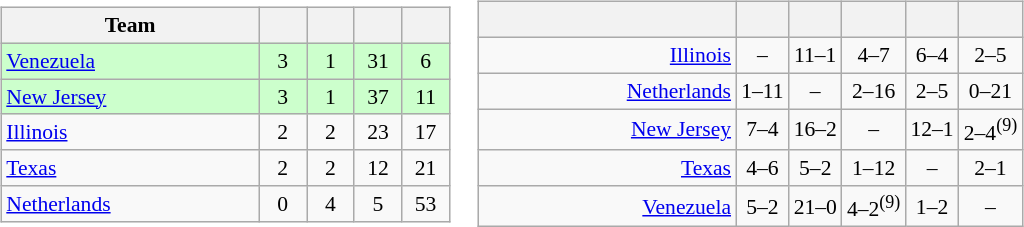<table>
<tr>
<td><br><table class="wikitable" style="text-align: center; font-size: 90%;">
<tr>
<th width=165>Team</th>
<th width=25></th>
<th width=25></th>
<th width=25></th>
<th width=25></th>
</tr>
<tr bgcolor="#ccffcc">
<td align="left"> <a href='#'>Venezuela</a></td>
<td>3</td>
<td>1</td>
<td>31</td>
<td>6</td>
</tr>
<tr bgcolor="#ccffcc">
<td align="left"> <a href='#'>New Jersey</a></td>
<td>3</td>
<td>1</td>
<td>37</td>
<td>11</td>
</tr>
<tr>
<td align="left"> <a href='#'>Illinois</a></td>
<td>2</td>
<td>2</td>
<td>23</td>
<td>17</td>
</tr>
<tr>
<td align="left"> <a href='#'>Texas</a></td>
<td>2</td>
<td>2</td>
<td>12</td>
<td>21</td>
</tr>
<tr>
<td align="left"> <a href='#'>Netherlands</a></td>
<td>0</td>
<td>4</td>
<td>5</td>
<td>53</td>
</tr>
</table>
</td>
<td><br><table class="wikitable" style="text-align:center; font-size:90%;">
<tr>
<th width=165> </th>
<th></th>
<th></th>
<th></th>
<th></th>
<th></th>
</tr>
<tr>
<td style="text-align:right;"><a href='#'>Illinois</a> </td>
<td>–</td>
<td>11–1</td>
<td>4–7</td>
<td>6–4</td>
<td>2–5</td>
</tr>
<tr>
<td style="text-align:right;"><a href='#'>Netherlands</a> </td>
<td>1–11</td>
<td>–</td>
<td>2–16</td>
<td>2–5</td>
<td>0–21</td>
</tr>
<tr>
<td style="text-align:right;"><a href='#'>New Jersey</a> </td>
<td>7–4</td>
<td>16–2</td>
<td>–</td>
<td>12–1</td>
<td>2–4<sup>(9)</sup></td>
</tr>
<tr>
<td style="text-align:right;"><a href='#'>Texas</a> </td>
<td>4–6</td>
<td>5–2</td>
<td>1–12</td>
<td>–</td>
<td>2–1</td>
</tr>
<tr>
<td style="text-align:right;"><a href='#'>Venezuela</a> </td>
<td>5–2</td>
<td>21–0</td>
<td>4–2<sup>(9)</sup></td>
<td>1–2</td>
<td>–</td>
</tr>
</table>
</td>
</tr>
</table>
